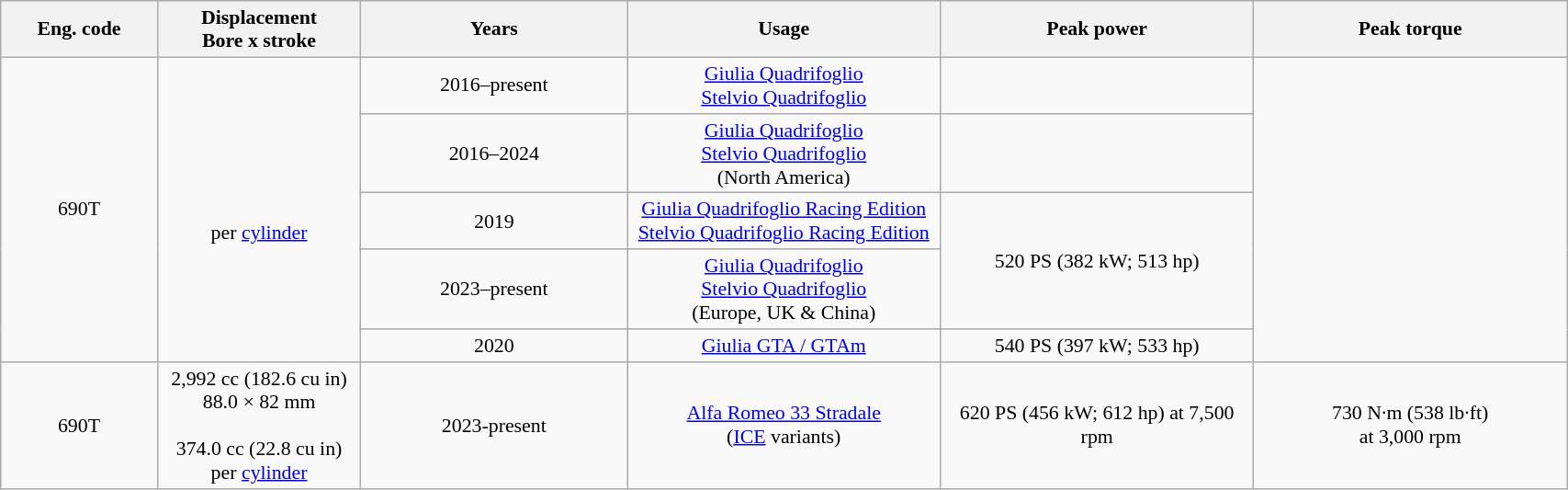<table class="wikitable" style="text-align:center; font-size:91%;" width=90%>
<tr>
<th width=10%>Eng. code</th>
<th width=13%>Displacement<br>Bore x stroke</th>
<th>Years</th>
<th width=20%>Usage</th>
<th width=20%>Peak power</th>
<th width=20%>Peak torque</th>
</tr>
<tr>
<td rowspan="5">690T</td>
<td rowspan="5">   <br><br>  per <a href='#'>cylinder</a></td>
<td>2016–present</td>
<td><a href='#'>Giulia Quadrifoglio</a><br><a href='#'>Stelvio Quadrifoglio</a></td>
<td> </td>
<td rowspan="5"> </td>
</tr>
<tr>
<td>2016–2024</td>
<td><a href='#'>Giulia Quadrifoglio</a><br><a href='#'>Stelvio Quadrifoglio</a><br>(North America)</td>
<td> </td>
</tr>
<tr>
<td>2019</td>
<td><a href='#'>Giulia Quadrifoglio Racing Edition</a><br><a href='#'>Stelvio Quadrifoglio Racing Edition</a></td>
<td rowspan="2">520 PS (382 kW; 513 hp) </td>
</tr>
<tr>
<td>2023–present</td>
<td><a href='#'>Giulia Quadrifoglio</a><br><a href='#'>Stelvio Quadrifoglio</a><br>(Europe, UK & China)</td>
</tr>
<tr>
<td>2020</td>
<td><a href='#'>Giulia GTA / GTAm</a></td>
<td>540 PS (397 kW; 533 hp) </td>
</tr>
<tr>
<td>690T</td>
<td>2,992 cc (182.6 cu in)<br>88.0 × 82 mm <br><br> 374.0 cc (22.8 cu in) per <a href='#'>cylinder</a></td>
<td>2023-present</td>
<td><a href='#'>Alfa Romeo 33 Stradale</a><br>(<a href='#'>ICE</a> variants)</td>
<td>620 PS (456 kW; 612 hp) at 7,500 rpm</td>
<td>730 N·m (538 lb·ft)<br>at 3,000 rpm</td>
</tr>
</table>
